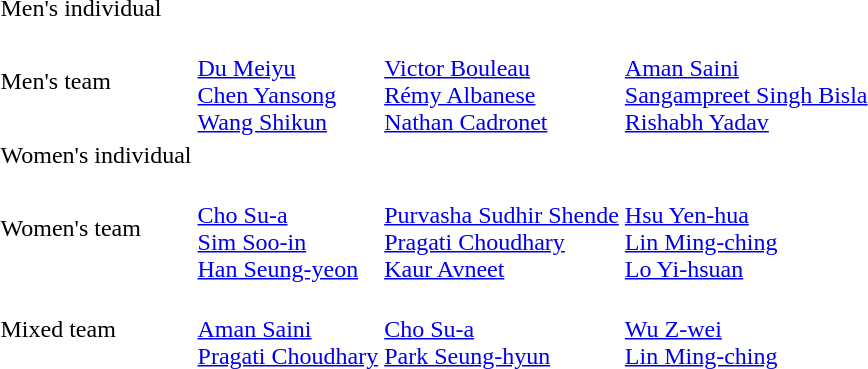<table>
<tr>
<td>Men's individual<br></td>
<td></td>
<td></td>
<td></td>
</tr>
<tr>
<td>Men's team<br></td>
<td><br><a href='#'>Du Meiyu</a><br><a href='#'>Chen Yansong</a><br><a href='#'>Wang Shikun</a></td>
<td><br><a href='#'>Victor Bouleau</a><br><a href='#'>Rémy Albanese</a><br><a href='#'>Nathan Cadronet</a></td>
<td><br><a href='#'>Aman Saini</a><br><a href='#'>Sangampreet Singh Bisla</a><br><a href='#'>Rishabh Yadav</a></td>
</tr>
<tr>
<td>Women's individual<br></td>
<td></td>
<td></td>
<td></td>
</tr>
<tr>
<td>Women's team<br></td>
<td><br><a href='#'>Cho Su-a</a><br><a href='#'>Sim Soo-in</a><br><a href='#'>Han Seung-yeon</a></td>
<td><br><a href='#'>Purvasha Sudhir Shende</a><br><a href='#'>Pragati Choudhary</a><br><a href='#'>Kaur Avneet</a></td>
<td><br><a href='#'>Hsu Yen-hua</a><br><a href='#'>Lin Ming-ching</a><br><a href='#'>Lo Yi-hsuan</a></td>
</tr>
<tr>
<td>Mixed team<br></td>
<td><br><a href='#'>Aman Saini</a><br><a href='#'>Pragati Choudhary</a></td>
<td><br><a href='#'>Cho Su-a</a><br><a href='#'>Park Seung-hyun</a></td>
<td><br><a href='#'>Wu Z-wei</a><br><a href='#'>Lin Ming-ching</a></td>
</tr>
</table>
